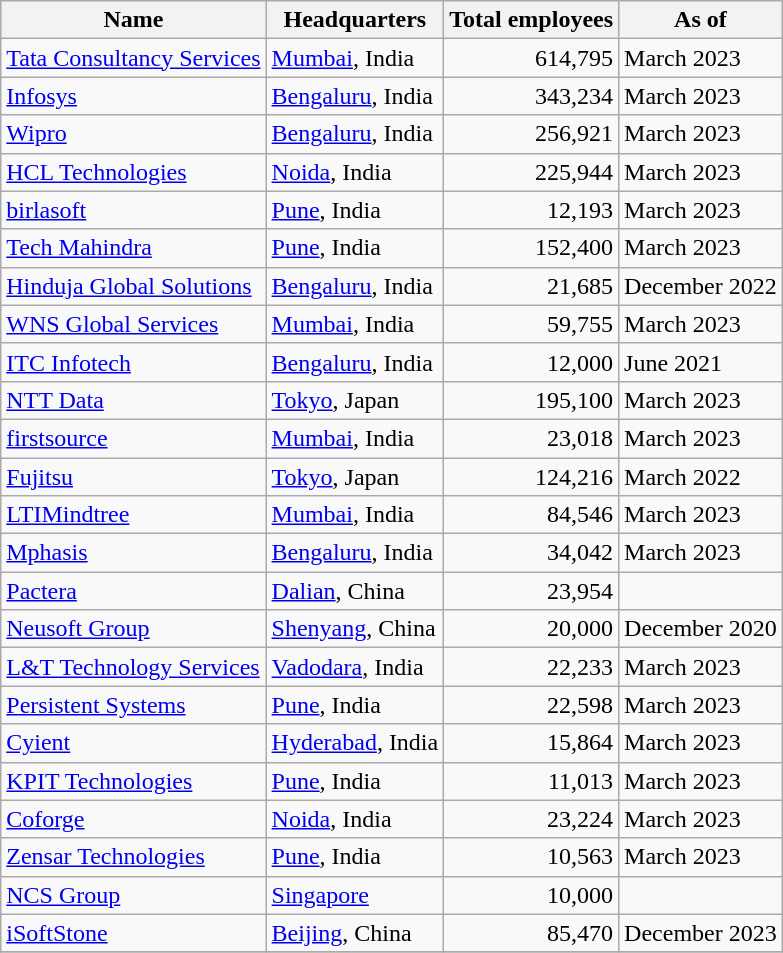<table class="wikitable sortable">
<tr>
<th>Name</th>
<th>Headquarters</th>
<th>Total employees</th>
<th class="unsortable">As of</th>
</tr>
<tr>
<td><a href='#'>Tata Consultancy Services</a></td>
<td><a href='#'>Mumbai</a>, India</td>
<td style="text-align:right;">614,795</td>
<td>March 2023</td>
</tr>
<tr>
<td><a href='#'>Infosys</a></td>
<td><a href='#'>Bengaluru</a>, India</td>
<td style="text-align:right;">343,234</td>
<td>March 2023</td>
</tr>
<tr>
<td><a href='#'>Wipro</a></td>
<td><a href='#'>Bengaluru</a>, India</td>
<td style="text-align:right;">256,921</td>
<td>March 2023</td>
</tr>
<tr>
<td><a href='#'>HCL Technologies</a></td>
<td><a href='#'>Noida</a>, India</td>
<td style="text-align:right;">225,944</td>
<td>March 2023</td>
</tr>
<tr>
<td><a href='#'>birlasoft</a></td>
<td><a href='#'>Pune</a>, India</td>
<td style="text-align:right;">12,193</td>
<td>March 2023</td>
</tr>
<tr>
<td><a href='#'>Tech Mahindra</a></td>
<td><a href='#'>Pune</a>, India</td>
<td style="text-align:right;">152,400</td>
<td>March 2023</td>
</tr>
<tr>
<td><a href='#'>Hinduja Global Solutions</a></td>
<td><a href='#'>Bengaluru</a>, India</td>
<td style="text-align:right;">21,685</td>
<td>December 2022</td>
</tr>
<tr>
<td><a href='#'>WNS Global Services</a></td>
<td><a href='#'>Mumbai</a>, India</td>
<td style="text-align:right;">59,755</td>
<td>March 2023</td>
</tr>
<tr>
<td><a href='#'>ITC Infotech</a></td>
<td><a href='#'>Bengaluru</a>, India</td>
<td style="text-align:right;">12,000</td>
<td>June 2021</td>
</tr>
<tr>
<td><a href='#'>NTT Data</a></td>
<td><a href='#'>Tokyo</a>, Japan</td>
<td style="text-align:right;">195,100</td>
<td>March 2023</td>
</tr>
<tr>
<td><a href='#'>firstsource</a></td>
<td><a href='#'>Mumbai</a>, India</td>
<td style="text-align:right;">23,018</td>
<td>March 2023</td>
</tr>
<tr>
<td><a href='#'>Fujitsu</a></td>
<td><a href='#'>Tokyo</a>, Japan</td>
<td style="text-align:right;">124,216</td>
<td>March 2022</td>
</tr>
<tr>
<td><a href='#'>LTIMindtree</a></td>
<td><a href='#'>Mumbai</a>, India</td>
<td style="text-align:right;">84,546</td>
<td>March 2023</td>
</tr>
<tr>
<td><a href='#'>Mphasis</a></td>
<td><a href='#'>Bengaluru</a>, India</td>
<td style="text-align:right;">34,042</td>
<td>March 2023</td>
</tr>
<tr>
<td><a href='#'>Pactera</a></td>
<td><a href='#'>Dalian</a>, China</td>
<td style="text-align:right;">23,954</td>
<td></td>
</tr>
<tr>
<td><a href='#'>Neusoft Group</a></td>
<td><a href='#'>Shenyang</a>, China</td>
<td style="text-align:right;">20,000</td>
<td>December 2020</td>
</tr>
<tr>
<td><a href='#'>L&T Technology Services</a></td>
<td><a href='#'>Vadodara</a>, India</td>
<td style="text-align:right;">22,233</td>
<td>March 2023</td>
</tr>
<tr>
<td><a href='#'>Persistent Systems</a></td>
<td><a href='#'>Pune</a>, India</td>
<td style="text-align:right;">22,598</td>
<td>March 2023</td>
</tr>
<tr>
<td><a href='#'>Cyient</a></td>
<td><a href='#'>Hyderabad</a>, India</td>
<td style="text-align:right;">15,864</td>
<td>March 2023</td>
</tr>
<tr>
<td><a href='#'>KPIT Technologies</a></td>
<td><a href='#'>Pune</a>, India</td>
<td style="text-align:right;">11,013</td>
<td>March 2023</td>
</tr>
<tr>
<td><a href='#'>Coforge</a></td>
<td><a href='#'>Noida</a>, India</td>
<td style="text-align:right;">23,224</td>
<td>March 2023</td>
</tr>
<tr>
<td><a href='#'>Zensar Technologies</a></td>
<td><a href='#'>Pune</a>, India</td>
<td style="text-align:right;">10,563</td>
<td>March 2023</td>
</tr>
<tr>
<td><a href='#'>NCS Group</a></td>
<td><a href='#'>Singapore</a></td>
<td style="text-align:right;">10,000</td>
<td></td>
</tr>
<tr>
<td><a href='#'>iSoftStone</a></td>
<td><a href='#'>Beijing</a>, China</td>
<td style="text-align:right;">85,470</td>
<td>December 2023</td>
</tr>
<tr>
</tr>
</table>
